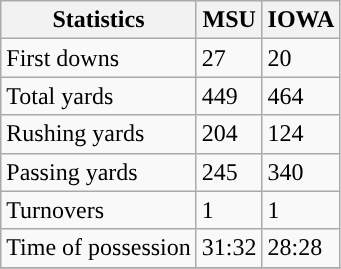<table class="wikitable">
<tr>
<th>Statistics</th>
<th>MSU</th>
<th>IOWA</th>
</tr>
<tr>
<td>First downs</td>
<td>27</td>
<td>20</td>
</tr>
<tr>
<td>Total yards</td>
<td>449</td>
<td>464</td>
</tr>
<tr>
<td>Rushing yards</td>
<td>204</td>
<td>124</td>
</tr>
<tr>
<td>Passing yards</td>
<td>245</td>
<td>340</td>
</tr>
<tr>
<td>Turnovers</td>
<td>1</td>
<td>1</td>
</tr>
<tr>
<td>Time of possession</td>
<td>31:32</td>
<td>28:28</td>
</tr>
<tr>
</tr>
</table>
